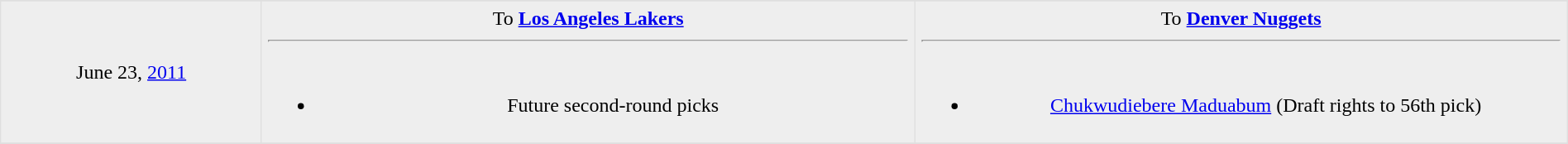<table border=1 style="border-collapse:collapse; text-align: center; width: 100%" bordercolor="#DFDFDF"  cellpadding="5">
<tr>
</tr>
<tr bgcolor="eeeeee">
<td style="width:12%">June 23, <a href='#'>2011</a></td>
<td style="width:30%" valign="top">To <strong><a href='#'>Los Angeles Lakers</a></strong><hr><br><ul><li>Future second-round picks</li></ul></td>
<td style="width:30%" valign="top">To <strong><a href='#'>Denver Nuggets</a></strong><hr><br><ul><li> <a href='#'>Chukwudiebere Maduabum</a> (Draft rights to 56th pick)</li></ul></td>
</tr>
<tr>
</tr>
</table>
